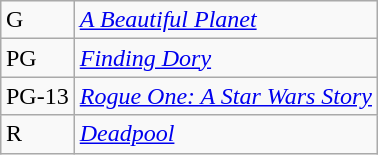<table class="wikitable sortable" style="margin:auto; margin:auto;">
<tr>
<td>G</td>
<td><em><a href='#'>A Beautiful Planet</a></em></td>
</tr>
<tr>
<td>PG</td>
<td><em><a href='#'>Finding Dory</a></em></td>
</tr>
<tr>
<td>PG-13</td>
<td><em><a href='#'>Rogue One: A Star Wars Story</a></em></td>
</tr>
<tr>
<td>R</td>
<td><em><a href='#'>Deadpool</a></em></td>
</tr>
</table>
